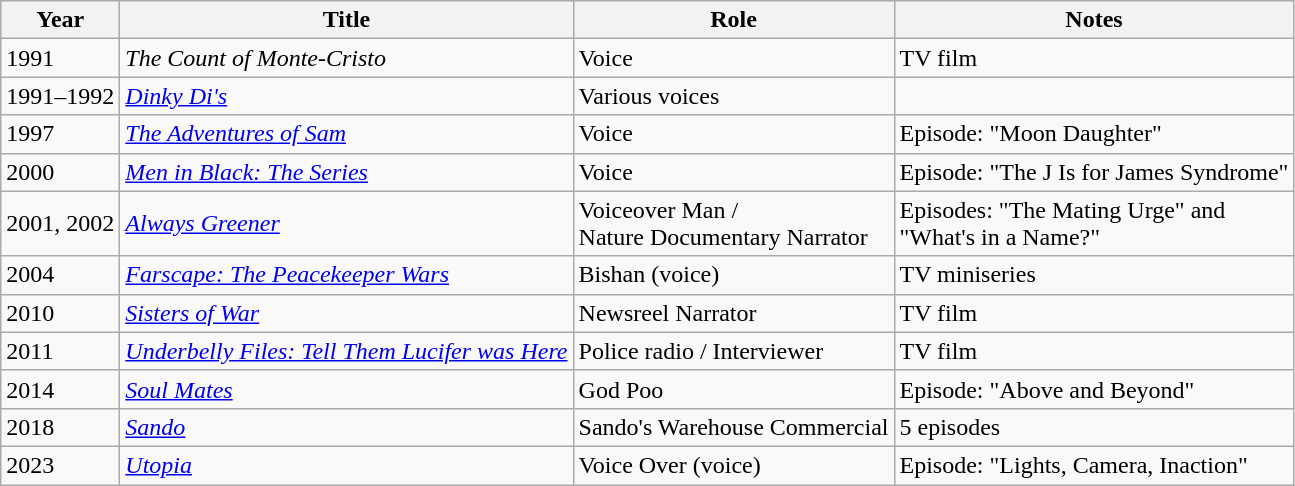<table class="wikitable sortable">
<tr>
<th>Year</th>
<th>Title</th>
<th>Role</th>
<th class="unsortable">Notes</th>
</tr>
<tr>
<td>1991</td>
<td><em>The Count of Monte-Cristo</em></td>
<td>Voice</td>
<td>TV film</td>
</tr>
<tr>
<td>1991–1992</td>
<td><em><a href='#'>Dinky Di's</a></em></td>
<td>Various voices</td>
<td></td>
</tr>
<tr>
<td>1997</td>
<td><em><a href='#'>The Adventures of Sam</a></em></td>
<td>Voice</td>
<td>Episode: "Moon Daughter"</td>
</tr>
<tr>
<td>2000</td>
<td><em><a href='#'>Men in Black: The Series</a></em></td>
<td>Voice</td>
<td>Episode: "The J Is for James Syndrome"</td>
</tr>
<tr>
<td>2001, 2002</td>
<td><em><a href='#'>Always Greener</a></em></td>
<td>Voiceover Man /<br>Nature Documentary Narrator</td>
<td>Episodes: "The Mating Urge" and<br>"What's in a Name?"</td>
</tr>
<tr>
<td>2004</td>
<td><em><a href='#'>Farscape: The Peacekeeper Wars</a></em></td>
<td>Bishan (voice)</td>
<td>TV miniseries</td>
</tr>
<tr>
<td>2010</td>
<td><em><a href='#'>Sisters of War</a></em></td>
<td>Newsreel Narrator</td>
<td>TV film</td>
</tr>
<tr>
<td>2011</td>
<td><em><a href='#'>Underbelly Files: Tell Them Lucifer was Here</a></em></td>
<td>Police radio / Interviewer</td>
<td>TV film</td>
</tr>
<tr>
<td>2014</td>
<td><em><a href='#'>Soul Mates</a></em></td>
<td>God Poo</td>
<td>Episode: "Above and Beyond"</td>
</tr>
<tr>
<td>2018</td>
<td><em><a href='#'>Sando</a></em></td>
<td>Sando's Warehouse Commercial</td>
<td>5 episodes</td>
</tr>
<tr>
<td>2023</td>
<td><em><a href='#'>Utopia</a></em></td>
<td>Voice Over (voice)</td>
<td>Episode: "Lights, Camera, Inaction"</td>
</tr>
</table>
